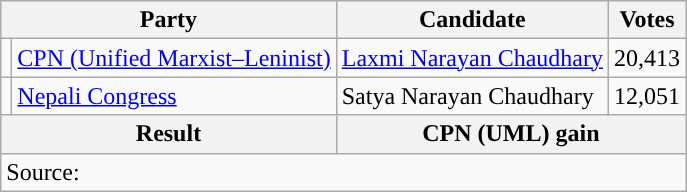<table class="wikitable">
<tr>
<th colspan="2">Party</th>
<th>Candidate</th>
<th>Votes</th>
</tr>
<tr>
<td style="background-color:"></td>
<td><a href='#'>CPN (Unified Marxist–Leninist)</a></td>
<td><a href='#'>Laxmi Narayan Chaudhary</a></td>
<td>20,413</td>
</tr>
<tr>
<td style="background-color:"></td>
<td><a href='#'>Nepali Congress</a></td>
<td>Satya Narayan Chaudhary</td>
<td>12,051</td>
</tr>
<tr>
<th colspan="2">Result</th>
<th colspan="2">CPN (UML) gain</th>
</tr>
<tr>
<td colspan="4">Source: </td>
</tr>
</table>
